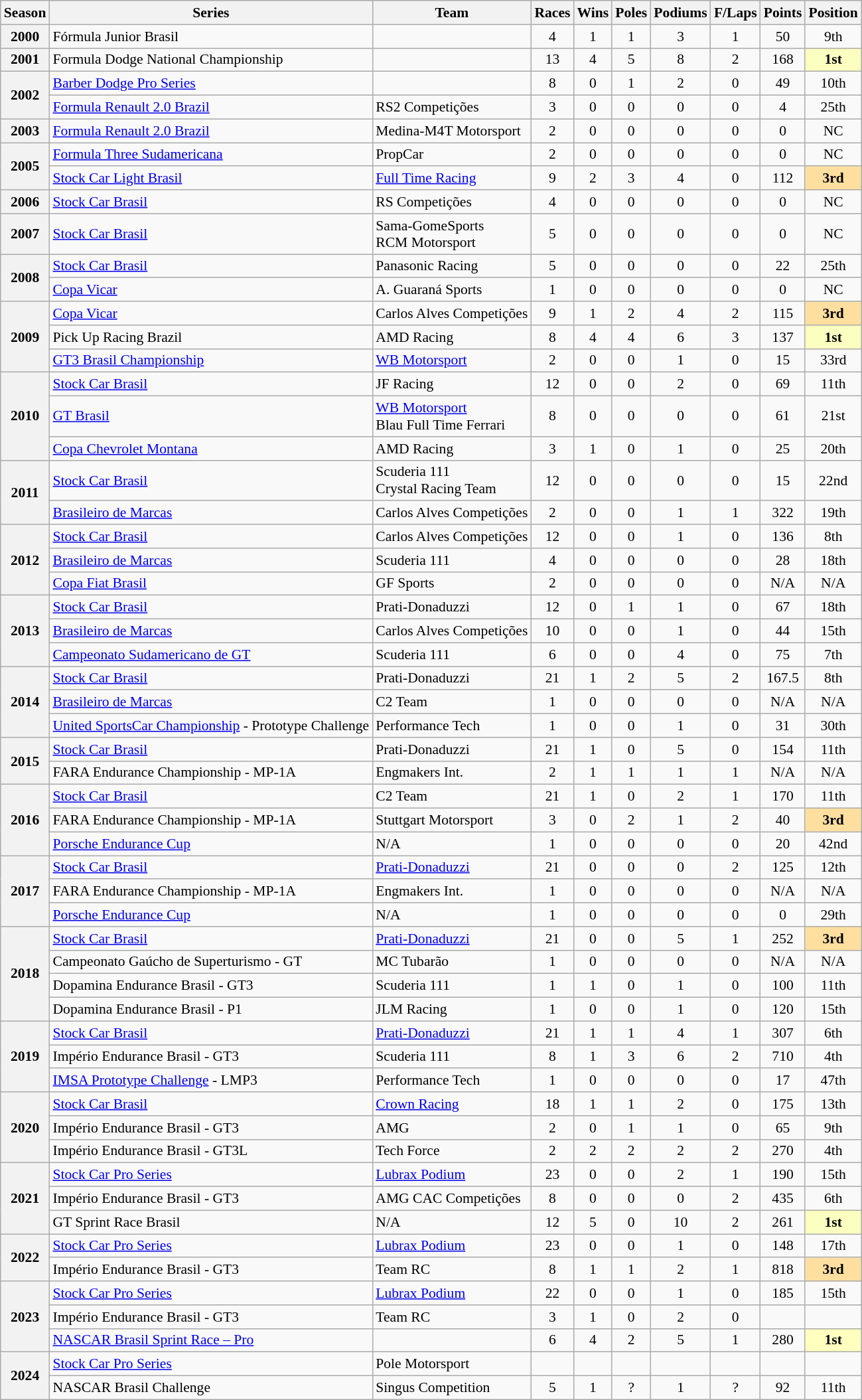<table class="wikitable" style="font-size: 90%; text-align:center">
<tr>
<th>Season</th>
<th>Series</th>
<th>Team</th>
<th>Races</th>
<th>Wins</th>
<th>Poles</th>
<th>Podiums</th>
<th>F/Laps</th>
<th>Points</th>
<th>Position</th>
</tr>
<tr>
<th>2000</th>
<td align=left>Fórmula Junior Brasil</td>
<td align=left></td>
<td>4</td>
<td>1</td>
<td>1</td>
<td>3</td>
<td>1</td>
<td>50</td>
<td>9th</td>
</tr>
<tr>
<th>2001</th>
<td align=left>Formula Dodge National Championship</td>
<td align=left></td>
<td>13</td>
<td>4</td>
<td>5</td>
<td>8</td>
<td>2</td>
<td>168</td>
<td style="background:#FBFFBF;"><strong>1st</strong></td>
</tr>
<tr>
<th rowspan=2>2002</th>
<td align=left><a href='#'>Barber Dodge Pro Series</a></td>
<td align=left></td>
<td>8</td>
<td>0</td>
<td>1</td>
<td>2</td>
<td>0</td>
<td>49</td>
<td>10th</td>
</tr>
<tr>
<td align=left><a href='#'>Formula Renault 2.0 Brazil</a></td>
<td align=left>RS2 Competições</td>
<td>3</td>
<td>0</td>
<td>0</td>
<td>0</td>
<td>0</td>
<td>4</td>
<td>25th</td>
</tr>
<tr>
<th>2003</th>
<td align=left><a href='#'>Formula Renault 2.0 Brazil</a></td>
<td align=left>Medina-M4T Motorsport</td>
<td>2</td>
<td>0</td>
<td>0</td>
<td>0</td>
<td>0</td>
<td>0</td>
<td>NC</td>
</tr>
<tr>
<th rowspan=2>2005</th>
<td align=left><a href='#'>Formula Three Sudamericana</a></td>
<td align=left>PropCar</td>
<td>2</td>
<td>0</td>
<td>0</td>
<td>0</td>
<td>0</td>
<td>0</td>
<td>NC</td>
</tr>
<tr>
<td align=left><a href='#'>Stock Car Light Brasil</a></td>
<td align=left><a href='#'>Full Time Racing</a></td>
<td>9</td>
<td>2</td>
<td>3</td>
<td>4</td>
<td>0</td>
<td>112</td>
<td style="background:#FFDF9F;"><strong>3rd</strong></td>
</tr>
<tr>
<th>2006</th>
<td align=left><a href='#'>Stock Car Brasil</a></td>
<td align=left>RS Competições</td>
<td>4</td>
<td>0</td>
<td>0</td>
<td>0</td>
<td>0</td>
<td>0</td>
<td>NC</td>
</tr>
<tr>
<th>2007</th>
<td align=left><a href='#'>Stock Car Brasil</a></td>
<td align=left>Sama-GomeSports<br>RCM Motorsport</td>
<td>5</td>
<td>0</td>
<td>0</td>
<td>0</td>
<td>0</td>
<td>0</td>
<td>NC</td>
</tr>
<tr>
<th rowspan=2>2008</th>
<td align=left><a href='#'>Stock Car Brasil</a></td>
<td align=left>Panasonic Racing</td>
<td>5</td>
<td>0</td>
<td>0</td>
<td>0</td>
<td>0</td>
<td>22</td>
<td>25th</td>
</tr>
<tr>
<td align=left><a href='#'>Copa Vicar</a></td>
<td align=left>A. Guaraná Sports</td>
<td>1</td>
<td>0</td>
<td>0</td>
<td>0</td>
<td>0</td>
<td>0</td>
<td>NC</td>
</tr>
<tr>
<th rowspan=3>2009</th>
<td align=left><a href='#'>Copa Vicar</a></td>
<td align=left>Carlos Alves Competições</td>
<td>9</td>
<td>1</td>
<td>2</td>
<td>4</td>
<td>2</td>
<td>115</td>
<td style="background:#FFDF9F;"><strong>3rd</strong></td>
</tr>
<tr>
<td align=left>Pick Up Racing Brazil</td>
<td align=left>AMD Racing</td>
<td>8</td>
<td>4</td>
<td>4</td>
<td>6</td>
<td>3</td>
<td>137</td>
<td style="background:#FBFFBF;"><strong>1st</strong></td>
</tr>
<tr>
<td align=left><a href='#'>GT3 Brasil Championship</a></td>
<td align=left><a href='#'>WB Motorsport</a></td>
<td>2</td>
<td>0</td>
<td>0</td>
<td>1</td>
<td>0</td>
<td>15</td>
<td>33rd</td>
</tr>
<tr>
<th rowspan=3>2010</th>
<td align=left><a href='#'>Stock Car Brasil</a></td>
<td align=left>JF Racing</td>
<td>12</td>
<td>0</td>
<td>0</td>
<td>2</td>
<td>0</td>
<td>69</td>
<td>11th</td>
</tr>
<tr>
<td align=left><a href='#'>GT Brasil</a></td>
<td align=left><a href='#'>WB Motorsport</a><br>Blau Full Time Ferrari</td>
<td>8</td>
<td>0</td>
<td>0</td>
<td>0</td>
<td>0</td>
<td>61</td>
<td>21st</td>
</tr>
<tr>
<td align=left><a href='#'>Copa Chevrolet Montana</a></td>
<td align=left>AMD Racing</td>
<td>3</td>
<td>1</td>
<td>0</td>
<td>1</td>
<td>0</td>
<td>25</td>
<td>20th</td>
</tr>
<tr>
<th rowspan=2>2011</th>
<td align=left><a href='#'>Stock Car Brasil</a></td>
<td align=left>Scuderia 111<br> Crystal Racing Team</td>
<td>12</td>
<td>0</td>
<td>0</td>
<td>0</td>
<td>0</td>
<td>15</td>
<td>22nd</td>
</tr>
<tr>
<td align=left><a href='#'>Brasileiro de Marcas</a></td>
<td align=left>Carlos Alves Competições</td>
<td>2</td>
<td>0</td>
<td>0</td>
<td>1</td>
<td>1</td>
<td>322</td>
<td>19th</td>
</tr>
<tr>
<th rowspan=3>2012</th>
<td align=left><a href='#'>Stock Car Brasil</a></td>
<td align=left>Carlos Alves Competições</td>
<td>12</td>
<td>0</td>
<td>0</td>
<td>1</td>
<td>0</td>
<td>136</td>
<td>8th</td>
</tr>
<tr>
<td align=left><a href='#'>Brasileiro de Marcas</a></td>
<td align=left>Scuderia 111</td>
<td>4</td>
<td>0</td>
<td>0</td>
<td>0</td>
<td>0</td>
<td>28</td>
<td>18th</td>
</tr>
<tr>
<td align=left><a href='#'>Copa Fiat Brasil</a></td>
<td align=left>GF Sports</td>
<td>2</td>
<td>0</td>
<td>0</td>
<td>0</td>
<td>0</td>
<td>N/A</td>
<td>N/A</td>
</tr>
<tr>
<th rowspan=3>2013</th>
<td align=left><a href='#'>Stock Car Brasil</a></td>
<td align=left>Prati-Donaduzzi</td>
<td>12</td>
<td>0</td>
<td>1</td>
<td>1</td>
<td>0</td>
<td>67</td>
<td>18th</td>
</tr>
<tr>
<td align=left><a href='#'>Brasileiro de Marcas</a></td>
<td align=left>Carlos Alves Competições</td>
<td>10</td>
<td>0</td>
<td>0</td>
<td>1</td>
<td>0</td>
<td>44</td>
<td>15th</td>
</tr>
<tr>
<td align=left><a href='#'>Campeonato Sudamericano de GT</a></td>
<td align=left>Scuderia 111</td>
<td>6</td>
<td>0</td>
<td>0</td>
<td>4</td>
<td>0</td>
<td>75</td>
<td>7th</td>
</tr>
<tr>
<th rowspan=3>2014</th>
<td align=left><a href='#'>Stock Car Brasil</a></td>
<td align=left>Prati-Donaduzzi</td>
<td>21</td>
<td>1</td>
<td>2</td>
<td>5</td>
<td>2</td>
<td>167.5</td>
<td>8th</td>
</tr>
<tr>
<td align=left><a href='#'>Brasileiro de Marcas</a></td>
<td align=left>C2 Team</td>
<td>1</td>
<td>0</td>
<td>0</td>
<td>0</td>
<td>0</td>
<td>N/A</td>
<td>N/A</td>
</tr>
<tr>
<td align=left><a href='#'>United SportsCar Championship</a> - Prototype Challenge</td>
<td align=left>Performance Tech</td>
<td>1</td>
<td>0</td>
<td>0</td>
<td>1</td>
<td>0</td>
<td>31</td>
<td>30th</td>
</tr>
<tr>
<th rowspan=2>2015</th>
<td align=left><a href='#'>Stock Car Brasil</a></td>
<td align=left>Prati-Donaduzzi</td>
<td>21</td>
<td>1</td>
<td>0</td>
<td>5</td>
<td>0</td>
<td>154</td>
<td>11th</td>
</tr>
<tr>
<td align=left>FARA Endurance Championship - MP-1A</td>
<td align=left>Engmakers Int.</td>
<td>2</td>
<td>1</td>
<td>1</td>
<td>1</td>
<td>1</td>
<td>N/A</td>
<td>N/A</td>
</tr>
<tr>
<th rowspan=3>2016</th>
<td align=left><a href='#'>Stock Car Brasil</a></td>
<td align=left>C2 Team</td>
<td>21</td>
<td>1</td>
<td>0</td>
<td>2</td>
<td>1</td>
<td>170</td>
<td>11th</td>
</tr>
<tr>
<td align=left>FARA Endurance Championship - MP-1A</td>
<td align=left>Stuttgart Motorsport</td>
<td>3</td>
<td>0</td>
<td>2</td>
<td>1</td>
<td>2</td>
<td>40</td>
<td style="background:#FFDF9F;"><strong>3rd</strong></td>
</tr>
<tr>
<td align=left><a href='#'>Porsche Endurance Cup</a></td>
<td align=left>N/A</td>
<td>1</td>
<td>0</td>
<td>0</td>
<td>0</td>
<td>0</td>
<td>20</td>
<td>42nd</td>
</tr>
<tr>
<th rowspan=3>2017</th>
<td align=left><a href='#'>Stock Car Brasil</a></td>
<td align=left><a href='#'>Prati-Donaduzzi</a></td>
<td>21</td>
<td>0</td>
<td>0</td>
<td>0</td>
<td>2</td>
<td>125</td>
<td>12th</td>
</tr>
<tr>
<td align=left>FARA Endurance Championship - MP-1A</td>
<td align=left>Engmakers Int.</td>
<td>1</td>
<td>0</td>
<td>0</td>
<td>0</td>
<td>0</td>
<td>N/A</td>
<td>N/A</td>
</tr>
<tr>
<td align=left><a href='#'>Porsche Endurance Cup</a></td>
<td align=left>N/A</td>
<td>1</td>
<td>0</td>
<td>0</td>
<td>0</td>
<td>0</td>
<td>0</td>
<td>29th</td>
</tr>
<tr>
<th rowspan=4>2018</th>
<td align=left><a href='#'>Stock Car Brasil</a></td>
<td align=left><a href='#'>Prati-Donaduzzi</a></td>
<td>21</td>
<td>0</td>
<td>0</td>
<td>5</td>
<td>1</td>
<td>252</td>
<td style="background:#FFDF9F;"><strong>3rd</strong></td>
</tr>
<tr>
<td align=left>Campeonato Gaúcho de Superturismo - GT</td>
<td align=left>MC Tubarão</td>
<td>1</td>
<td>0</td>
<td>0</td>
<td>0</td>
<td>0</td>
<td>N/A</td>
<td>N/A</td>
</tr>
<tr>
<td align=left>Dopamina Endurance Brasil - GT3</td>
<td align=left>Scuderia 111</td>
<td>1</td>
<td>1</td>
<td>0</td>
<td>1</td>
<td>0</td>
<td>100</td>
<td>11th</td>
</tr>
<tr>
<td align=left>Dopamina Endurance Brasil - P1</td>
<td align=left>JLM Racing</td>
<td>1</td>
<td>0</td>
<td>0</td>
<td>1</td>
<td>0</td>
<td>120</td>
<td>15th</td>
</tr>
<tr>
<th rowspan=3>2019</th>
<td align=left><a href='#'>Stock Car Brasil</a></td>
<td align=left><a href='#'>Prati-Donaduzzi</a></td>
<td>21</td>
<td>1</td>
<td>1</td>
<td>4</td>
<td>1</td>
<td>307</td>
<td>6th</td>
</tr>
<tr>
<td align=left>Império Endurance Brasil - GT3</td>
<td align=left>Scuderia 111</td>
<td>8</td>
<td>1</td>
<td>3</td>
<td>6</td>
<td>2</td>
<td>710</td>
<td>4th</td>
</tr>
<tr>
<td align=left><a href='#'>IMSA Prototype Challenge</a> - LMP3</td>
<td align=left>Performance Tech</td>
<td>1</td>
<td>0</td>
<td>0</td>
<td>0</td>
<td>0</td>
<td>17</td>
<td>47th</td>
</tr>
<tr>
<th rowspan=3>2020</th>
<td align=left><a href='#'>Stock Car Brasil</a></td>
<td align=left><a href='#'>Crown Racing</a></td>
<td>18</td>
<td>1</td>
<td>1</td>
<td>2</td>
<td>0</td>
<td>175</td>
<td>13th</td>
</tr>
<tr>
<td align=left>Império Endurance Brasil - GT3</td>
<td align=left>AMG</td>
<td>2</td>
<td>0</td>
<td>1</td>
<td>1</td>
<td>0</td>
<td>65</td>
<td>9th</td>
</tr>
<tr>
<td align=left>Império Endurance Brasil - GT3L</td>
<td align=left>Tech Force</td>
<td>2</td>
<td>2</td>
<td>2</td>
<td>2</td>
<td>2</td>
<td>270</td>
<td>4th</td>
</tr>
<tr>
<th rowspan=3>2021</th>
<td align=left><a href='#'>Stock Car Pro Series</a></td>
<td align=left><a href='#'>Lubrax Podium</a></td>
<td>23</td>
<td>0</td>
<td>0</td>
<td>2</td>
<td>1</td>
<td>190</td>
<td>15th</td>
</tr>
<tr>
<td align=left>Império Endurance Brasil - GT3</td>
<td align=left>AMG CAC Competições</td>
<td>8</td>
<td>0</td>
<td>0</td>
<td>0</td>
<td>2</td>
<td>435</td>
<td>6th</td>
</tr>
<tr>
<td align=left>GT Sprint Race Brasil</td>
<td align=left>N/A</td>
<td>12</td>
<td>5</td>
<td>0</td>
<td>10</td>
<td>2</td>
<td>261</td>
<td style="background:#FBFFBF;"><strong>1st</strong></td>
</tr>
<tr>
<th rowspan="2">2022</th>
<td align=left><a href='#'>Stock Car Pro Series</a></td>
<td align=left><a href='#'>Lubrax Podium</a></td>
<td>23</td>
<td>0</td>
<td>0</td>
<td>1</td>
<td>0</td>
<td>148</td>
<td>17th</td>
</tr>
<tr>
<td align=left>Império Endurance Brasil - GT3</td>
<td align=left>Team RC</td>
<td>8</td>
<td>1</td>
<td>1</td>
<td>2</td>
<td>1</td>
<td>818</td>
<th style="background:#FFDF9F">3rd</th>
</tr>
<tr>
<th rowspan="3">2023</th>
<td align=left><a href='#'>Stock Car Pro Series</a></td>
<td align=left><a href='#'>Lubrax Podium</a></td>
<td>22</td>
<td>0</td>
<td>0</td>
<td>1</td>
<td>0</td>
<td>185</td>
<td>15th</td>
</tr>
<tr>
<td align=left>Império Endurance Brasil - GT3</td>
<td align=left>Team RC</td>
<td>3</td>
<td>1</td>
<td>0</td>
<td>2</td>
<td>0</td>
<td></td>
<td></td>
</tr>
<tr>
<td align=left><a href='#'>NASCAR Brasil Sprint Race – Pro</a></td>
<td align=left></td>
<td>6</td>
<td>4</td>
<td>2</td>
<td>5</td>
<td>1</td>
<td>280</td>
<th style="background:#FFFFBF">1st</th>
</tr>
<tr>
<th rowspan="2">2024</th>
<td align=left><a href='#'>Stock Car Pro Series</a></td>
<td align=left>Pole Motorsport</td>
<td></td>
<td></td>
<td></td>
<td></td>
<td></td>
<td></td>
<td></td>
</tr>
<tr>
<td align=left>NASCAR Brasil Challenge</td>
<td align=left>Singus Competition</td>
<td>5</td>
<td>1</td>
<td>?</td>
<td>1</td>
<td>?</td>
<td>92</td>
<td>11th</td>
</tr>
</table>
